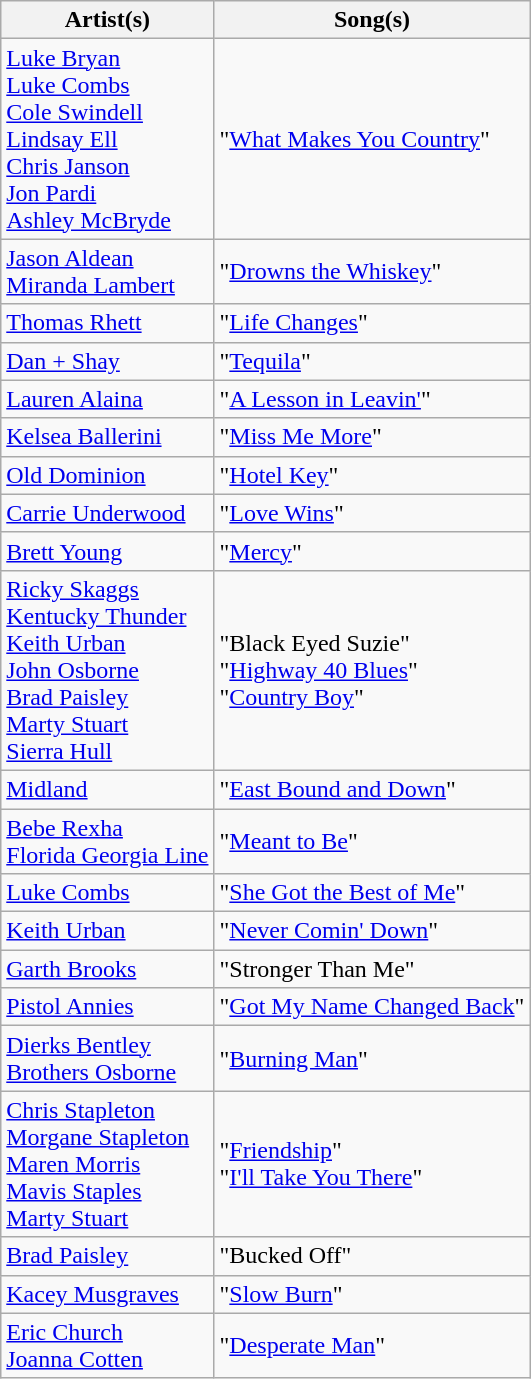<table class="wikitable">
<tr>
<th>Artist(s)</th>
<th>Song(s)</th>
</tr>
<tr>
<td><a href='#'>Luke Bryan</a><br><a href='#'>Luke Combs</a><br><a href='#'>Cole Swindell</a><br><a href='#'>Lindsay Ell</a><br><a href='#'>Chris Janson</a><br><a href='#'>Jon Pardi</a><br><a href='#'>Ashley McBryde</a></td>
<td>"<a href='#'>What Makes You Country</a>"</td>
</tr>
<tr>
<td><a href='#'>Jason Aldean</a> <br> <a href='#'>Miranda Lambert</a></td>
<td>"<a href='#'>Drowns the Whiskey</a>"</td>
</tr>
<tr>
<td><a href='#'>Thomas Rhett</a></td>
<td>"<a href='#'>Life Changes</a>"</td>
</tr>
<tr>
<td><a href='#'>Dan + Shay</a></td>
<td>"<a href='#'>Tequila</a>"</td>
</tr>
<tr>
<td><a href='#'>Lauren Alaina</a></td>
<td>"<a href='#'>A Lesson in Leavin'</a>"</td>
</tr>
<tr>
<td><a href='#'>Kelsea Ballerini</a></td>
<td>"<a href='#'>Miss Me More</a>"</td>
</tr>
<tr>
<td><a href='#'>Old Dominion</a></td>
<td>"<a href='#'>Hotel Key</a>"</td>
</tr>
<tr>
<td><a href='#'>Carrie Underwood</a></td>
<td>"<a href='#'>Love Wins</a>"</td>
</tr>
<tr>
<td><a href='#'>Brett Young</a></td>
<td>"<a href='#'>Mercy</a>"</td>
</tr>
<tr>
<td><a href='#'>Ricky Skaggs</a> <br> <a href='#'>Kentucky Thunder</a> <br> <a href='#'>Keith Urban</a> <br> <a href='#'>John Osborne</a> <br> <a href='#'>Brad Paisley</a> <br> <a href='#'>Marty Stuart</a> <br> <a href='#'>Sierra Hull</a> <br> </td>
<td>"Black Eyed Suzie" <br> "<a href='#'>Highway 40 Blues</a>" <br> "<a href='#'>Country Boy</a>"</td>
</tr>
<tr>
<td><a href='#'>Midland</a></td>
<td>"<a href='#'>East Bound and Down</a>"</td>
</tr>
<tr>
<td><a href='#'>Bebe Rexha</a> <br> <a href='#'>Florida Georgia Line</a></td>
<td>"<a href='#'>Meant to Be</a>"</td>
</tr>
<tr>
<td><a href='#'>Luke Combs</a></td>
<td>"<a href='#'>She Got the Best of Me</a>"</td>
</tr>
<tr>
<td><a href='#'>Keith Urban</a></td>
<td>"<a href='#'>Never Comin' Down</a>"</td>
</tr>
<tr>
<td><a href='#'>Garth Brooks</a></td>
<td>"Stronger Than Me"</td>
</tr>
<tr>
<td><a href='#'>Pistol Annies</a></td>
<td>"<a href='#'>Got My Name Changed Back</a>"</td>
</tr>
<tr>
<td><a href='#'>Dierks Bentley</a> <br> <a href='#'>Brothers Osborne</a></td>
<td>"<a href='#'>Burning Man</a>"</td>
</tr>
<tr>
<td><a href='#'>Chris Stapleton</a> <br> <a href='#'>Morgane Stapleton</a> <br> <a href='#'>Maren Morris</a> <br> <a href='#'>Mavis Staples</a> <br> <a href='#'>Marty Stuart</a></td>
<td>"<a href='#'>Friendship</a>" <br> "<a href='#'>I'll Take You There</a>"</td>
</tr>
<tr>
<td><a href='#'>Brad Paisley</a></td>
<td>"Bucked Off"</td>
</tr>
<tr>
<td><a href='#'>Kacey Musgraves</a></td>
<td>"<a href='#'>Slow Burn</a>"</td>
</tr>
<tr>
<td><a href='#'>Eric Church</a> <br> <a href='#'>Joanna Cotten</a></td>
<td>"<a href='#'>Desperate Man</a>"</td>
</tr>
</table>
